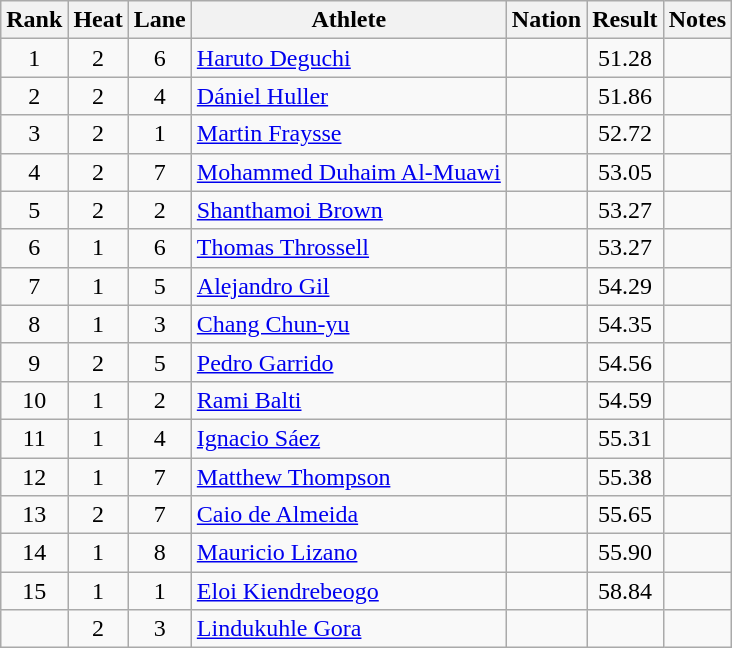<table class="wikitable sortable" style="text-align:center">
<tr>
<th>Rank</th>
<th>Heat</th>
<th>Lane</th>
<th>Athlete</th>
<th>Nation</th>
<th>Result</th>
<th>Notes</th>
</tr>
<tr>
<td>1</td>
<td>2</td>
<td>6</td>
<td align=left><a href='#'>Haruto Deguchi</a></td>
<td align=left></td>
<td>51.28</td>
<td></td>
</tr>
<tr>
<td>2</td>
<td>2</td>
<td>4</td>
<td align=left><a href='#'>Dániel Huller</a></td>
<td align=left></td>
<td>51.86</td>
<td></td>
</tr>
<tr>
<td>3</td>
<td>2</td>
<td>1</td>
<td align=left><a href='#'>Martin Fraysse</a></td>
<td align=left></td>
<td>52.72</td>
<td></td>
</tr>
<tr>
<td>4</td>
<td>2</td>
<td>7</td>
<td align=left><a href='#'>Mohammed Duhaim Al-Muawi</a></td>
<td align=left></td>
<td>53.05</td>
<td></td>
</tr>
<tr>
<td>5</td>
<td>2</td>
<td>2</td>
<td align=left><a href='#'>Shanthamoi Brown</a></td>
<td align=left></td>
<td>53.27</td>
<td></td>
</tr>
<tr>
<td>6</td>
<td>1</td>
<td>6</td>
<td align=left><a href='#'>Thomas Throssell</a></td>
<td align=left></td>
<td>53.27</td>
<td></td>
</tr>
<tr>
<td>7</td>
<td>1</td>
<td>5</td>
<td align=left><a href='#'>Alejandro Gil</a></td>
<td align=left></td>
<td>54.29</td>
<td></td>
</tr>
<tr>
<td>8</td>
<td>1</td>
<td>3</td>
<td align=left><a href='#'>Chang Chun-yu</a></td>
<td align=left></td>
<td>54.35</td>
<td></td>
</tr>
<tr>
<td>9</td>
<td>2</td>
<td>5</td>
<td align=left><a href='#'>Pedro Garrido</a></td>
<td align=left></td>
<td>54.56</td>
<td></td>
</tr>
<tr>
<td>10</td>
<td>1</td>
<td>2</td>
<td align=left><a href='#'>Rami Balti</a></td>
<td align=left></td>
<td>54.59</td>
<td></td>
</tr>
<tr>
<td>11</td>
<td>1</td>
<td>4</td>
<td align=left><a href='#'>Ignacio Sáez</a></td>
<td align=left></td>
<td>55.31</td>
<td></td>
</tr>
<tr>
<td>12</td>
<td>1</td>
<td>7</td>
<td align=left><a href='#'>Matthew Thompson</a></td>
<td align=left></td>
<td>55.38</td>
<td></td>
</tr>
<tr>
<td>13</td>
<td>2</td>
<td>7</td>
<td align=left><a href='#'>Caio de Almeida</a></td>
<td align=left></td>
<td>55.65</td>
<td></td>
</tr>
<tr>
<td>14</td>
<td>1</td>
<td>8</td>
<td align=left><a href='#'>Mauricio Lizano</a></td>
<td align=left></td>
<td>55.90</td>
<td></td>
</tr>
<tr>
<td>15</td>
<td>1</td>
<td>1</td>
<td align=left><a href='#'>Eloi Kiendrebeogo</a></td>
<td align=left></td>
<td>58.84</td>
<td></td>
</tr>
<tr>
<td></td>
<td>2</td>
<td>3</td>
<td align=left><a href='#'>Lindukuhle Gora</a></td>
<td align=left></td>
<td></td>
<td></td>
</tr>
</table>
